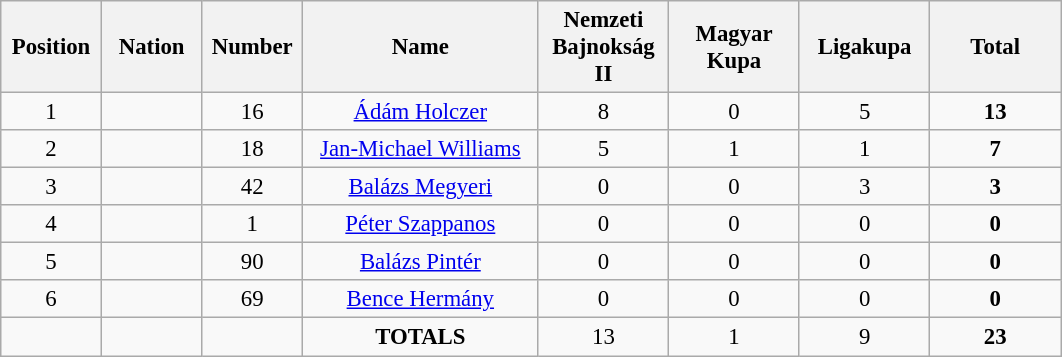<table class="wikitable" style="font-size: 95%; text-align: center;">
<tr>
<th width=60>Position</th>
<th width=60>Nation</th>
<th width=60>Number</th>
<th width=150>Name</th>
<th width=80>Nemzeti Bajnokság II</th>
<th width=80>Magyar Kupa</th>
<th width=80>Ligakupa</th>
<th width=80>Total</th>
</tr>
<tr>
<td>1</td>
<td></td>
<td>16</td>
<td><a href='#'>Ádám Holczer</a></td>
<td>8</td>
<td>0</td>
<td>5</td>
<td><strong>13</strong></td>
</tr>
<tr>
<td>2</td>
<td></td>
<td>18</td>
<td><a href='#'>Jan-Michael Williams</a></td>
<td>5</td>
<td>1</td>
<td>1</td>
<td><strong>7</strong></td>
</tr>
<tr>
<td>3</td>
<td></td>
<td>42</td>
<td><a href='#'>Balázs Megyeri</a></td>
<td>0</td>
<td>0</td>
<td>3</td>
<td><strong>3</strong></td>
</tr>
<tr>
<td>4</td>
<td></td>
<td>1</td>
<td><a href='#'>Péter Szappanos</a></td>
<td>0</td>
<td>0</td>
<td>0</td>
<td><strong>0</strong></td>
</tr>
<tr>
<td>5</td>
<td></td>
<td>90</td>
<td><a href='#'>Balázs Pintér</a></td>
<td>0</td>
<td>0</td>
<td>0</td>
<td><strong>0</strong></td>
</tr>
<tr>
<td>6</td>
<td></td>
<td>69</td>
<td><a href='#'>Bence Hermány</a></td>
<td>0</td>
<td>0</td>
<td>0</td>
<td><strong>0</strong></td>
</tr>
<tr>
<td></td>
<td></td>
<td></td>
<td><strong>TOTALS</strong></td>
<td>13</td>
<td>1</td>
<td>9</td>
<td><strong>23</strong></td>
</tr>
</table>
